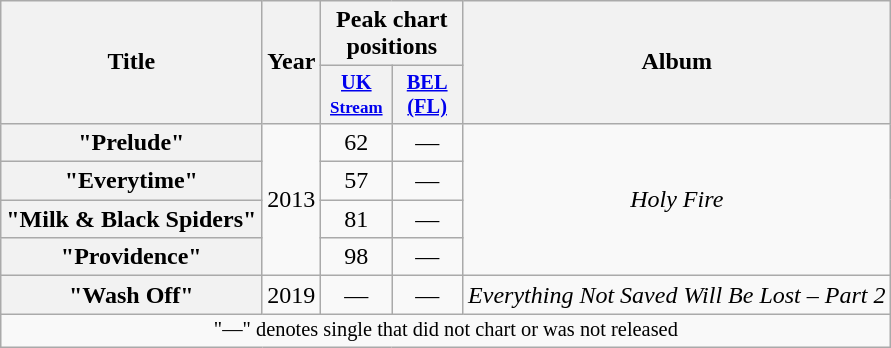<table class="wikitable plainrowheaders" style="text-align:center;">
<tr>
<th scope="col" rowspan="2">Title</th>
<th scope="col" rowspan="2">Year</th>
<th scope="col" colspan="2">Peak chart positions</th>
<th scope="col" rowspan="2">Album</th>
</tr>
<tr>
<th scope="col" style="width:3em;font-size:85%;"><a href='#'>UK<br><small>Stream</small></a><br></th>
<th scope="col" style="width:3em;font-size:85%;"><a href='#'>BEL<br>(FL)</a><br></th>
</tr>
<tr>
<th scope="row">"Prelude"</th>
<td rowspan="4">2013</td>
<td>62</td>
<td>—</td>
<td rowspan="4"><em>Holy Fire</em></td>
</tr>
<tr>
<th scope="row">"Everytime"</th>
<td>57</td>
<td>—</td>
</tr>
<tr>
<th scope="row">"Milk & Black Spiders"</th>
<td>81</td>
<td>—</td>
</tr>
<tr>
<th scope="row">"Providence"</th>
<td>98</td>
<td>—</td>
</tr>
<tr>
<th scope="row">"Wash Off"</th>
<td>2019</td>
<td>—</td>
<td>—</td>
<td><em>Everything Not Saved Will Be Lost – Part 2</em></td>
</tr>
<tr>
<td colspan="18" style="font-size:85%;">"—" denotes single that did not chart or was not released</td>
</tr>
</table>
